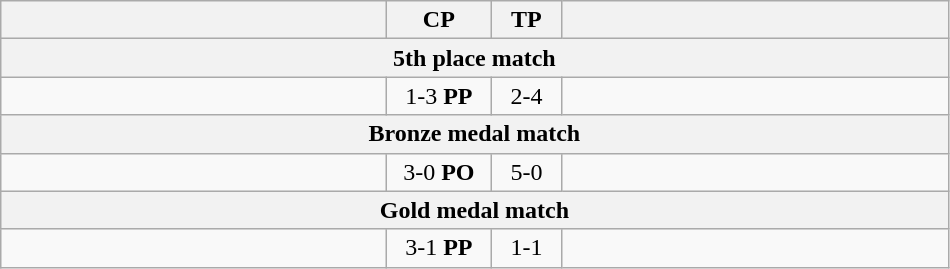<table class="wikitable" style="text-align: center;" |>
<tr>
<th width="250"></th>
<th width="62">CP</th>
<th width="40">TP</th>
<th width="250"></th>
</tr>
<tr>
<th colspan="5">5th place match</th>
</tr>
<tr>
<td style="text-align:left;"></td>
<td>1-3 <strong>PP</strong></td>
<td>2-4</td>
<td style="text-align:left;"><strong></strong></td>
</tr>
<tr>
<th colspan="5">Bronze medal match</th>
</tr>
<tr>
<td style="text-align:left;"><strong></strong></td>
<td>3-0 <strong>PO</strong></td>
<td>5-0</td>
<td style="text-align:left;"></td>
</tr>
<tr>
<th colspan="5">Gold medal match</th>
</tr>
<tr>
<td style="text-align:left;"><strong></strong></td>
<td>3-1 <strong>PP</strong></td>
<td>1-1</td>
<td style="text-align:left;"></td>
</tr>
</table>
